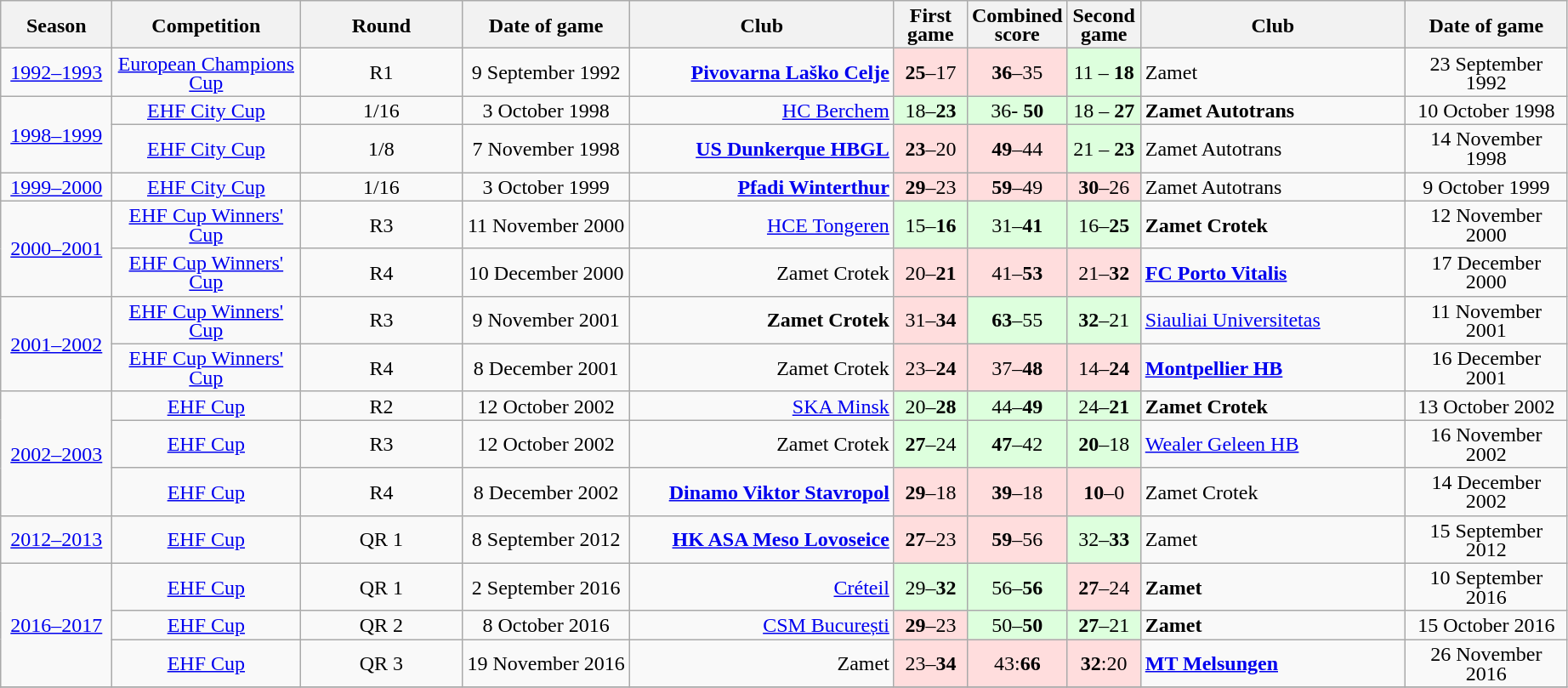<table class="wikitable centre" style="text-align:center;line-height:15px;">
<tr>
<th scope="col" width=80>Season</th>
<th width=140>Competition</th>
<th width=120>Round</th>
<th>Date of game</th>
<th scope="col" width=200>Club</th>
<th scope="col" width=50>First game</th>
<th scope="col" width=60>Combined score</th>
<th scope="col" width=50>Second game</th>
<th scope="col" width=200>Club</th>
<th scope="col" width=120>Date of game</th>
</tr>
<tr>
<td><a href='#'>1992–1993</a></td>
<td><a href='#'>European Champions Cup</a></td>
<td>R1</td>
<td>9 September 1992</td>
<td align="right"> <strong><a href='#'>Pivovarna Laško Celje</a></strong></td>
<td bgcolor="ffdddd"><strong>25</strong>–17</td>
<td bgcolor="ffdddd"><strong>36</strong>–35</td>
<td bgcolor="ddffdd">11 – <strong>18</strong></td>
<td align="left"> Zamet</td>
<td>23 September 1992</td>
</tr>
<tr>
<td rowspan=2><a href='#'>1998–1999</a></td>
<td><a href='#'>EHF City Cup</a></td>
<td>1/16</td>
<td>3 October 1998</td>
<td align="right"> <a href='#'>HC Berchem</a></td>
<td bgcolor="ddffdd">18–<strong>23</strong></td>
<td bgcolor="ddffdd">36- <strong>50</strong></td>
<td bgcolor="ddffdd">18 – <strong>27</strong></td>
<td align="left"> <strong>Zamet Autotrans</strong></td>
<td>10 October 1998</td>
</tr>
<tr>
<td><a href='#'>EHF City Cup</a></td>
<td>1/8</td>
<td>7 November 1998</td>
<td align="right"> <strong><a href='#'>US Dunkerque HBGL</a></strong></td>
<td bgcolor="ffdddd"><strong>23</strong>–20</td>
<td bgcolor="ffdddd"><strong>49</strong>–44</td>
<td bgcolor="ddffdd">21 – <strong>23</strong></td>
<td align="left"> Zamet Autotrans</td>
<td>14 November 1998</td>
</tr>
<tr>
<td><a href='#'>1999–2000</a></td>
<td><a href='#'>EHF City Cup</a></td>
<td>1/16</td>
<td>3 October 1999</td>
<td align="right"> <strong><a href='#'>Pfadi Winterthur</a></strong></td>
<td bgcolor="ffdddd"><strong>29</strong>–23</td>
<td bgcolor="ffdddd"><strong>59</strong>–49</td>
<td bgcolor="ffdddd"><strong>30</strong>–26</td>
<td align="left"> Zamet Autotrans</td>
<td>9 October 1999</td>
</tr>
<tr>
<td rowspan=2><a href='#'>2000–2001</a></td>
<td><a href='#'>EHF Cup Winners' Cup</a></td>
<td>R3</td>
<td>11 November 2000</td>
<td align="right"> <a href='#'>HCE Tongeren</a></td>
<td bgcolor="ddffdd">15–<strong>16</strong></td>
<td bgcolor="ddffdd">31–<strong>41</strong></td>
<td bgcolor="ddffdd">16–<strong>25</strong></td>
<td align="left"> <strong>Zamet Crotek</strong></td>
<td>12 November 2000</td>
</tr>
<tr>
<td><a href='#'>EHF Cup Winners' Cup</a></td>
<td>R4</td>
<td>10 December 2000</td>
<td align="right"> Zamet Crotek</td>
<td bgcolor="ffdddd">20–<strong>21</strong></td>
<td bgcolor="ffdddd">41–<strong>53</strong></td>
<td bgcolor="ffdddd">21–<strong>32</strong></td>
<td align="left"> <strong><a href='#'>FC Porto Vitalis</a></strong></td>
<td>17 December 2000</td>
</tr>
<tr>
<td rowspan=2><a href='#'>2001–2002</a></td>
<td><a href='#'>EHF Cup Winners' Cup</a></td>
<td>R3</td>
<td>9 November 2001</td>
<td align="right"> <strong>Zamet Crotek</strong></td>
<td bgcolor="ffdddd">31–<strong>34</strong></td>
<td bgcolor="ddffdd"><strong>63</strong>–55</td>
<td bgcolor="ddffdd"><strong>32</strong>–21</td>
<td align="left"> <a href='#'>Siauliai Universitetas</a></td>
<td>11 November 2001</td>
</tr>
<tr>
<td><a href='#'>EHF Cup Winners' Cup</a></td>
<td>R4</td>
<td>8 December 2001</td>
<td align="right"> Zamet Crotek</td>
<td bgcolor="ffdddd">23–<strong>24</strong></td>
<td bgcolor="ffdddd">37–<strong>48</strong></td>
<td bgcolor="ffdddd">14–<strong>24</strong></td>
<td align="left"> <strong><a href='#'>Montpellier HB</a></strong></td>
<td>16 December 2001</td>
</tr>
<tr>
<td rowspan=3><a href='#'>2002–2003</a></td>
<td><a href='#'>EHF Cup</a></td>
<td>R2</td>
<td>12 October 2002</td>
<td align="right"> <a href='#'>SKA Minsk</a></td>
<td bgcolor="ddffdd">20–<strong>28</strong></td>
<td bgcolor="ddffdd">44–<strong>49</strong></td>
<td bgcolor="ddffdd">24–<strong>21</strong></td>
<td align="left"> <strong>Zamet Crotek</strong></td>
<td>13 October 2002</td>
</tr>
<tr>
<td><a href='#'>EHF Cup</a></td>
<td>R3</td>
<td>12 October 2002</td>
<td align="right"> Zamet Crotek</td>
<td bgcolor="ddffdd"><strong>27</strong>–24</td>
<td bgcolor="ddffdd"><strong>47</strong>–42</td>
<td bgcolor="ddffdd"><strong>20</strong>–18</td>
<td align="left"><a href='#'>Wealer Geleen HB</a></td>
<td>16 November 2002</td>
</tr>
<tr>
<td><a href='#'>EHF Cup</a></td>
<td>R4</td>
<td>8 December 2002</td>
<td align="right"> <strong><a href='#'>Dinamo Viktor Stavropol</a></strong></td>
<td bgcolor="ffdddd"><strong>29</strong>–18</td>
<td bgcolor="ffdddd"><strong>39</strong>–18</td>
<td bgcolor="ffdddd"><strong>10</strong>–0</td>
<td align="left"> Zamet Crotek</td>
<td>14 December 2002</td>
</tr>
<tr>
<td><a href='#'>2012–2013</a></td>
<td><a href='#'>EHF Cup</a></td>
<td>QR 1</td>
<td>8 September 2012</td>
<td align="right"> <strong><a href='#'>HK ASA Meso Lovoseice</a></strong></td>
<td bgcolor="ffdddd"><strong>27</strong>–23</td>
<td bgcolor="ffdddd"><strong>59</strong>–56</td>
<td bgcolor="ddffdd">32–<strong>33</strong></td>
<td align="left"> Zamet</td>
<td>15 September 2012</td>
</tr>
<tr>
<td rowspan=3><a href='#'>2016–2017</a></td>
<td><a href='#'>EHF Cup</a></td>
<td>QR 1</td>
<td>2 September 2016</td>
<td align="right"> <a href='#'>Créteil</a></td>
<td bgcolor="ddffdd">29–<strong>32</strong></td>
<td bgcolor="ddffdd">56–<strong>56</strong></td>
<td bgcolor="ffdddd"><strong>27</strong>–24</td>
<td align="left"> <strong>Zamet</strong></td>
<td>10 September 2016</td>
</tr>
<tr>
<td><a href='#'>EHF Cup</a></td>
<td>QR 2</td>
<td>8 October 2016</td>
<td align="right"> <a href='#'>CSM București</a></td>
<td bgcolor="ffdddd"><strong>29</strong>–23</td>
<td bgcolor="ddffdd">50–<strong>50</strong></td>
<td bgcolor="ddffdd"><strong>27</strong>–21</td>
<td align="left"> <strong>Zamet</strong></td>
<td>15 October 2016</td>
</tr>
<tr>
<td><a href='#'>EHF Cup</a></td>
<td>QR 3</td>
<td>19 November 2016</td>
<td align="right"> Zamet</td>
<td bgcolor="ffdddd">23–<strong>34</strong></td>
<td bgcolor="ffdddd">43:<strong>66</strong></td>
<td bgcolor="ffdddd"><strong>32</strong>:20</td>
<td align="left"> <strong><a href='#'>MT Melsungen</a></strong></td>
<td>26 November 2016</td>
</tr>
<tr>
</tr>
</table>
